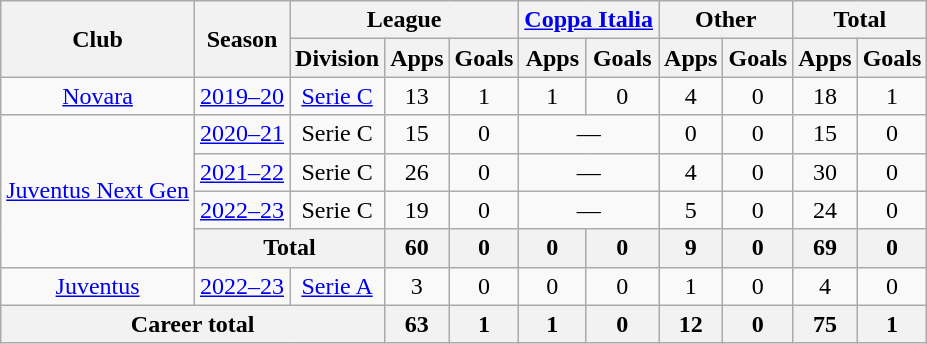<table class="wikitable" style="text-align: center">
<tr>
<th rowspan="2">Club</th>
<th rowspan="2">Season</th>
<th colspan="3">League</th>
<th colspan="2"><a href='#'>Coppa Italia</a></th>
<th colspan="2">Other</th>
<th colspan="2">Total</th>
</tr>
<tr>
<th>Division</th>
<th>Apps</th>
<th>Goals</th>
<th>Apps</th>
<th>Goals</th>
<th>Apps</th>
<th>Goals</th>
<th>Apps</th>
<th>Goals</th>
</tr>
<tr>
<td><a href='#'>Novara</a></td>
<td><a href='#'>2019–20</a></td>
<td><a href='#'>Serie C</a></td>
<td>13</td>
<td>1</td>
<td>1</td>
<td>0</td>
<td>4</td>
<td>0</td>
<td>18</td>
<td>1</td>
</tr>
<tr>
<td rowspan="4"><a href='#'>Juventus Next Gen</a></td>
<td><a href='#'>2020–21</a></td>
<td>Serie C</td>
<td>15</td>
<td>0</td>
<td colspan="2">—</td>
<td>0</td>
<td>0</td>
<td>15</td>
<td>0</td>
</tr>
<tr>
<td><a href='#'>2021–22</a></td>
<td>Serie C</td>
<td>26</td>
<td>0</td>
<td colspan="2">—</td>
<td>4</td>
<td>0</td>
<td>30</td>
<td>0</td>
</tr>
<tr>
<td><a href='#'>2022–23</a></td>
<td>Serie C</td>
<td>19</td>
<td>0</td>
<td colspan="2">—</td>
<td>5</td>
<td>0</td>
<td>24</td>
<td>0</td>
</tr>
<tr>
<th colspan="2">Total</th>
<th>60</th>
<th>0</th>
<th>0</th>
<th>0</th>
<th>9</th>
<th>0</th>
<th>69</th>
<th>0</th>
</tr>
<tr>
<td><a href='#'>Juventus</a></td>
<td><a href='#'>2022–23</a></td>
<td><a href='#'>Serie A</a></td>
<td>3</td>
<td>0</td>
<td>0</td>
<td>0</td>
<td>1</td>
<td>0</td>
<td>4</td>
<td>0</td>
</tr>
<tr>
<th colspan="3">Career total</th>
<th>63</th>
<th>1</th>
<th>1</th>
<th>0</th>
<th>12</th>
<th>0</th>
<th>75</th>
<th>1</th>
</tr>
</table>
